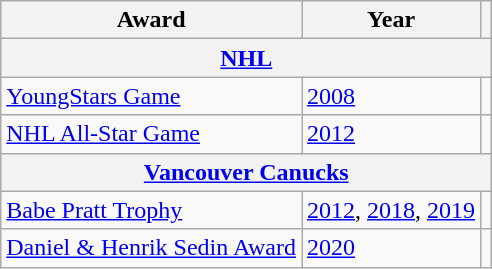<table class="wikitable">
<tr>
<th>Award</th>
<th>Year</th>
<th></th>
</tr>
<tr>
<th colspan="3"><a href='#'>NHL</a></th>
</tr>
<tr>
<td><a href='#'>YoungStars Game</a></td>
<td><a href='#'>2008</a></td>
<td></td>
</tr>
<tr>
<td><a href='#'>NHL All-Star Game</a></td>
<td><a href='#'>2012</a></td>
<td></td>
</tr>
<tr>
<th colspan="3"><a href='#'>Vancouver Canucks</a></th>
</tr>
<tr>
<td><a href='#'>Babe Pratt Trophy</a></td>
<td><a href='#'>2012</a>, <a href='#'>2018</a>, <a href='#'>2019</a></td>
<td></td>
</tr>
<tr>
<td><a href='#'>Daniel & Henrik Sedin Award</a></td>
<td><a href='#'>2020</a></td>
</tr>
</table>
